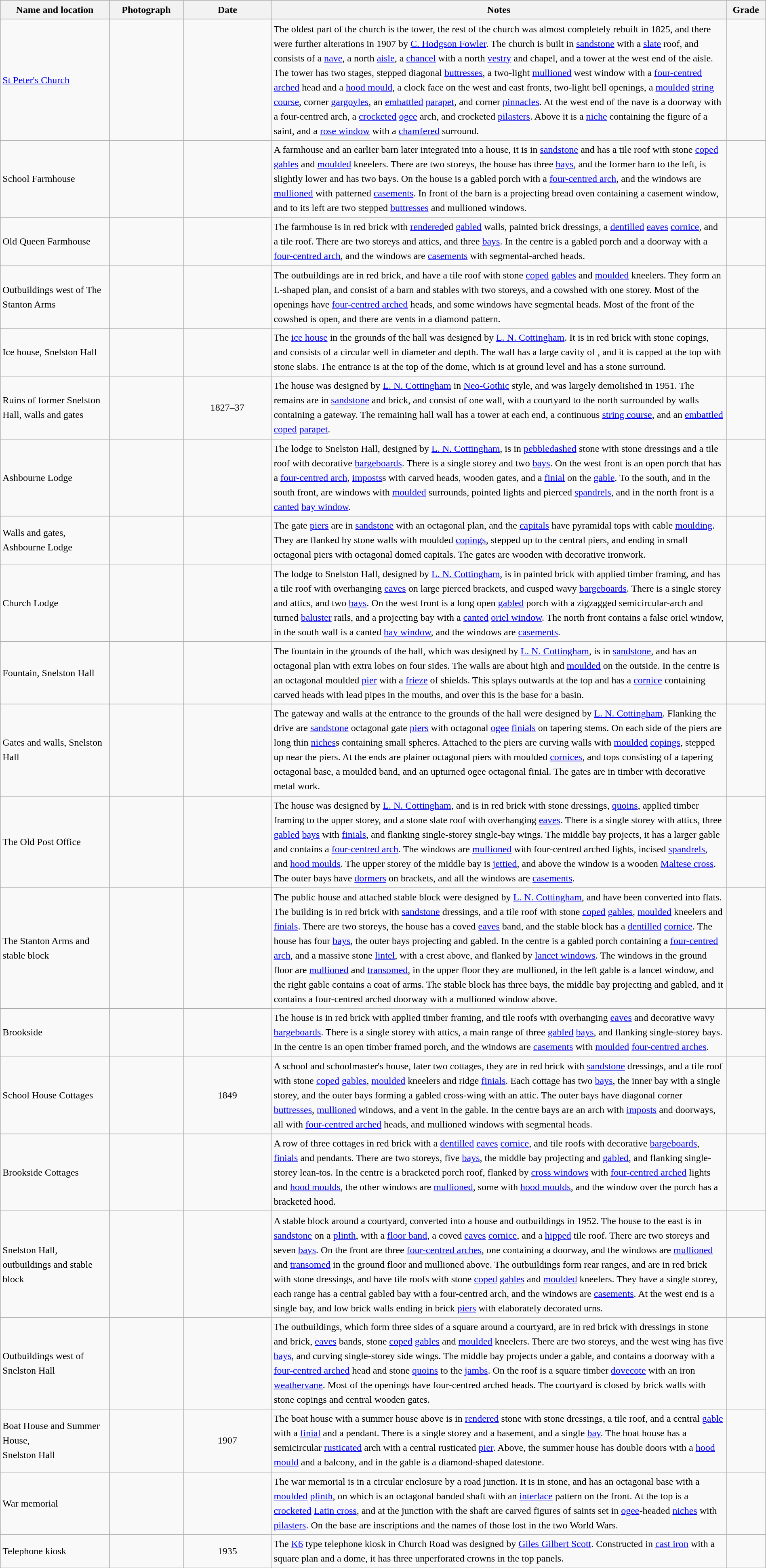<table class="wikitable sortable plainrowheaders" style="width:100%; border:0; text-align:left; line-height:150%;">
<tr>
<th scope="col"  style="width:150px">Name and location</th>
<th scope="col"  style="width:100px" class="unsortable">Photograph</th>
<th scope="col"  style="width:120px">Date</th>
<th scope="col"  style="width:650px" class="unsortable">Notes</th>
<th scope="col"  style="width:50px">Grade</th>
</tr>
<tr>
<td><a href='#'>St Peter's Church</a><br><small></small></td>
<td></td>
<td align="center"></td>
<td>The oldest part of the church is the tower, the rest of the church was almost completely rebuilt in 1825, and there were further alterations in 1907 by <a href='#'>C. Hodgson Fowler</a>.  The church is built in <a href='#'>sandstone</a> with a <a href='#'>slate</a> roof, and consists of a <a href='#'>nave</a>, a north <a href='#'>aisle</a>, a <a href='#'>chancel</a> with a north <a href='#'>vestry</a> and chapel, and a tower at the west end of the aisle.  The tower has two stages, stepped diagonal <a href='#'>buttresses</a>, a two-light <a href='#'>mullioned</a> west window with a <a href='#'>four-centred arched</a> head and a <a href='#'>hood mould</a>, a clock face on the west and east fronts, two-light bell openings, a <a href='#'>moulded</a> <a href='#'>string course</a>, corner <a href='#'>gargoyles</a>, an <a href='#'>embattled</a> <a href='#'>parapet</a>, and corner <a href='#'>pinnacles</a>.  At the west end of the nave is a doorway with a four-centred arch, a <a href='#'>crocketed</a> <a href='#'>ogee</a> arch, and crocketed <a href='#'>pilasters</a>.  Above it is a <a href='#'>niche</a> containing the figure of a saint, and a <a href='#'>rose window</a> with a <a href='#'>chamfered</a> surround.</td>
<td align="center" ></td>
</tr>
<tr>
<td>School Farmhouse<br><small></small></td>
<td></td>
<td align="center"></td>
<td>A farmhouse and an earlier barn later integrated into a house, it is in <a href='#'>sandstone</a> and has a tile roof with stone <a href='#'>coped</a> <a href='#'>gables</a> and <a href='#'>moulded</a> kneelers.  There are two storeys, the house has three <a href='#'>bays</a>, and the former barn to the left, is slightly lower and has two bays.   On the house is a gabled porch with a <a href='#'>four-centred arch</a>, and the windows are <a href='#'>mullioned</a> with patterned <a href='#'>casements</a>.  In front of the barn is a projecting bread oven containing a casement window, and to its left are two stepped <a href='#'>buttresses</a> and mullioned windows.</td>
<td align="center" ></td>
</tr>
<tr>
<td>Old Queen Farmhouse<br><small></small></td>
<td></td>
<td align="center"></td>
<td>The farmhouse is in red brick with <a href='#'>rendered</a>ed <a href='#'>gabled</a> walls, painted brick dressings, a <a href='#'>dentilled</a> <a href='#'>eaves</a> <a href='#'>cornice</a>, and a tile roof.  There are two storeys and attics, and three <a href='#'>bays</a>.  In the centre is a gabled porch and a doorway with a <a href='#'>four-centred arch</a>, and the windows are <a href='#'>casements</a> with segmental-arched heads.</td>
<td align="center" ></td>
</tr>
<tr>
<td>Outbuildings west of The Stanton Arms<br><small></small></td>
<td></td>
<td align="center"></td>
<td>The outbuildings are in red brick, and have a tile roof with stone <a href='#'>coped</a> <a href='#'>gables</a> and <a href='#'>moulded</a> kneelers.  They form an L-shaped plan, and consist of a barn and stables with two storeys, and a cowshed with one storey.  Most of the openings have <a href='#'>four-centred arched</a> heads, and some windows have segmental heads.  Most of the front of the cowshed is open, and there are vents in a diamond pattern.</td>
<td align="center" ></td>
</tr>
<tr>
<td>Ice house, Snelston Hall<br><small></small></td>
<td></td>
<td align="center"></td>
<td>The <a href='#'>ice house</a> in the grounds of the hall was designed by <a href='#'>L. N. Cottingham</a>. It is in red brick with stone copings, and consists of a circular well  in diameter and depth.  The wall has a large cavity of , and it is capped at the top with stone slabs.  The entrance is at the top of the dome, which is at ground level and has a stone surround.</td>
<td align="center" ></td>
</tr>
<tr>
<td>Ruins of former Snelston Hall, walls and gates<br><small></small></td>
<td></td>
<td align="center">1827–37</td>
<td>The house was designed by <a href='#'>L. N. Cottingham</a> in <a href='#'>Neo-Gothic</a> style, and was largely demolished in 1951.  The remains are in <a href='#'>sandstone</a> and brick, and consist of one wall, with a courtyard to the north surrounded by walls containing a gateway.  The remaining hall wall has a tower at each end, a continuous <a href='#'>string course</a>, and an <a href='#'>embattled</a> <a href='#'>coped</a> <a href='#'>parapet</a>.</td>
<td align="center" ></td>
</tr>
<tr>
<td>Ashbourne Lodge<br><small></small></td>
<td></td>
<td align="center"></td>
<td>The lodge to Snelston Hall, designed by <a href='#'>L. N. Cottingham</a>, is in <a href='#'>pebbledashed</a> stone with stone dressings and a tile roof with decorative <a href='#'>bargeboards</a>.  There is a single storey and two <a href='#'>bays</a>.  On the west front is an open porch that has a <a href='#'>four-centred arch</a>, <a href='#'>imposts</a>s with carved heads, wooden gates, and a <a href='#'>finial</a> on the <a href='#'>gable</a>.  To the south, and in the south front, are windows with <a href='#'>moulded</a> surrounds, pointed lights and pierced <a href='#'>spandrels</a>, and in the north front is a <a href='#'>canted</a> <a href='#'>bay window</a>.</td>
<td align="center" ></td>
</tr>
<tr>
<td>Walls and gates, Ashbourne Lodge<br><small></small></td>
<td></td>
<td align="center"></td>
<td>The gate <a href='#'>piers</a> are in <a href='#'>sandstone</a> with an octagonal plan, and the <a href='#'>capitals</a> have pyramidal tops with cable <a href='#'>moulding</a>.  They are flanked by stone walls with moulded <a href='#'>copings</a>, stepped up to the central piers, and ending in small octagonal piers with octagonal domed capitals.  The gates are wooden with decorative ironwork.</td>
<td align="center" ></td>
</tr>
<tr>
<td>Church Lodge<br><small></small></td>
<td></td>
<td align="center"></td>
<td>The lodge to Snelston Hall, designed by <a href='#'>L. N. Cottingham</a>, is in painted brick with applied timber framing, and has a tile roof with overhanging <a href='#'>eaves</a> on large pierced brackets, and cusped wavy <a href='#'>bargeboards</a>.  There is a single storey and attics, and two <a href='#'>bays</a>.  On the west front is a long open <a href='#'>gabled</a> porch with a zigzagged semicircular-arch and turned <a href='#'>baluster</a> rails, and a projecting bay with a <a href='#'>canted</a> <a href='#'>oriel window</a>.  The north front contains a false oriel window, in the south wall is a canted <a href='#'>bay window</a>, and the windows are <a href='#'>casements</a>.</td>
<td align="center" ></td>
</tr>
<tr>
<td>Fountain, Snelston Hall<br><small></small></td>
<td></td>
<td align="center"></td>
<td>The fountain in the grounds of the hall, which was designed by <a href='#'>L. N. Cottingham</a>, is in <a href='#'>sandstone</a>, and has an octagonal plan with extra lobes on four sides.  The walls are about  high and <a href='#'>moulded</a> on the outside.  In the centre is an octagonal moulded <a href='#'>pier</a> with a <a href='#'>frieze</a> of shields.  This splays outwards at the top and has a <a href='#'>cornice</a> containing carved heads with lead pipes in the mouths, and over this is the base for a basin.</td>
<td align="center" ></td>
</tr>
<tr>
<td>Gates and walls, Snelston Hall<br><small></small></td>
<td></td>
<td align="center"></td>
<td>The gateway and walls at the entrance to the grounds of the hall were designed by <a href='#'>L. N. Cottingham</a>.  Flanking the drive are <a href='#'>sandstone</a> octagonal gate <a href='#'>piers</a> with octagonal <a href='#'>ogee</a> <a href='#'>finials</a> on tapering stems.  On each side of the piers are long thin <a href='#'>niches</a>s containing small spheres.  Attached to the piers are curving walls with <a href='#'>moulded</a> <a href='#'>copings</a>, stepped up near the piers.  At the ends are plainer octagonal piers with moulded <a href='#'>cornices</a>, and tops consisting of a tapering octagonal base, a moulded band, and an upturned ogee octagonal finial.  The gates are in timber with  decorative metal work.</td>
<td align="center" ></td>
</tr>
<tr>
<td>The Old Post Office<br><small></small></td>
<td></td>
<td align="center"></td>
<td>The house was designed by <a href='#'>L. N. Cottingham</a>, and is in red brick with stone dressings, <a href='#'>quoins</a>, applied timber framing to the upper storey, and a stone slate roof with overhanging <a href='#'>eaves</a>.  There is a single storey with attics, three <a href='#'>gabled</a> <a href='#'>bays</a> with <a href='#'>finials</a>, and flanking single-storey single-bay wings.  The middle bay projects, it has a larger gable and contains a <a href='#'>four-centred arch</a>.  The windows are <a href='#'>mullioned</a> with four-centred arched lights, incised <a href='#'>spandrels</a>, and <a href='#'>hood moulds</a>.  The upper storey of the middle bay is <a href='#'>jettied</a>, and above the window is a wooden <a href='#'>Maltese cross</a>.  The outer bays have <a href='#'>dormers</a> on brackets, and all the windows are <a href='#'>casements</a>.</td>
<td align="center" ></td>
</tr>
<tr>
<td>The Stanton Arms and stable block<br><small></small></td>
<td></td>
<td align="center"></td>
<td>The public house and attached stable block were designed by <a href='#'>L. N. Cottingham</a>, and have been converted into flats.  The building is in red brick with <a href='#'>sandstone</a> dressings, and a tile roof with stone <a href='#'>coped</a> <a href='#'>gables</a>, <a href='#'>moulded</a> kneelers and <a href='#'>finials</a>.  There are two storeys, the house has a coved <a href='#'>eaves</a> band, and the stable block has a <a href='#'>dentilled</a> <a href='#'>cornice</a>.  The house has four <a href='#'>bays</a>, the outer bays projecting and gabled.  In the centre is a gabled porch containing a <a href='#'>four-centred arch</a>, and a massive stone <a href='#'>lintel</a>, with a crest above, and flanked by <a href='#'>lancet windows</a>.  The windows in the ground floor are <a href='#'>mullioned</a> and <a href='#'>transomed</a>, in the upper floor they are mullioned, in the left gable is a lancet window, and the right gable contains a coat of arms.  The stable block has three bays, the middle bay projecting and gabled, and it contains a four-centred arched doorway with a mullioned window above.</td>
<td align="center" ></td>
</tr>
<tr>
<td>Brookside<br><small></small></td>
<td></td>
<td align="center"></td>
<td>The house is in red brick with applied timber framing, and tile roofs with overhanging <a href='#'>eaves</a> and decorative wavy <a href='#'>bargeboards</a>.  There is a single storey with attics, a main range of three <a href='#'>gabled</a> <a href='#'>bays</a>, and flanking single-storey bays.  In the centre is an open timber framed porch, and the windows are <a href='#'>casements</a> with <a href='#'>moulded</a> <a href='#'>four-centred arches</a>.</td>
<td align="center" ></td>
</tr>
<tr>
<td>School House Cottages<br><small></small></td>
<td></td>
<td align="center">1849</td>
<td>A school and schoolmaster's house, later two cottages, they are in red brick with <a href='#'>sandstone</a> dressings, and a tile roof with stone <a href='#'>coped</a> <a href='#'>gables</a>, <a href='#'>moulded</a> kneelers and ridge <a href='#'>finials</a>.  Each cottage has two <a href='#'>bays</a>, the inner bay with a single storey, and the outer bays forming a gabled cross-wing with an attic.  The outer bays have diagonal corner <a href='#'>buttresses</a>, <a href='#'>mullioned</a> windows, and a vent in the gable.  In the centre bays are an arch with <a href='#'>imposts</a> and doorways, all with <a href='#'>four-centred arched</a> heads, and mullioned windows with segmental heads.</td>
<td align="center" ></td>
</tr>
<tr>
<td>Brookside Cottages<br><small></small></td>
<td></td>
<td align="center"></td>
<td>A row of three cottages in red brick with a <a href='#'>dentilled</a> <a href='#'>eaves</a> <a href='#'>cornice</a>, and tile roofs with decorative <a href='#'>bargeboards</a>, <a href='#'>finials</a> and pendants.  There are two storeys, five <a href='#'>bays</a>, the middle bay projecting and <a href='#'>gabled</a>, and flanking single-storey lean-tos.  In the centre is a bracketed porch roof, flanked by <a href='#'>cross windows</a> with <a href='#'>four-centred arched</a> lights and <a href='#'>hood moulds</a>, the other windows are <a href='#'>mullioned</a>, some with <a href='#'>hood moulds</a>, and the window over the porch has a bracketed hood.</td>
<td align="center" ></td>
</tr>
<tr>
<td>Snelston Hall, outbuildings and stable block<br><small></small></td>
<td></td>
<td align="center"></td>
<td>A stable block around a courtyard, converted into a house and outbuildings in 1952.  The house to the east is in <a href='#'>sandstone</a> on a <a href='#'>plinth</a>, with a <a href='#'>floor band</a>, a coved <a href='#'>eaves</a> <a href='#'>cornice</a>, and a <a href='#'>hipped</a> tile roof.  There are two storeys and seven <a href='#'>bays</a>.  On the front are three <a href='#'>four-centred arches</a>, one containing a doorway, and the windows are <a href='#'>mullioned</a> and <a href='#'>transomed</a> in the ground floor and mullioned above.  The outbuildings form rear ranges, and are in red brick with stone dressings, and have tile roofs with stone <a href='#'>coped</a> <a href='#'>gables</a> and <a href='#'>moulded</a> kneelers.  They have a single storey, each range has a central gabled bay with a four-centred arch, and the windows are <a href='#'>casements</a>.  At the west end is a single bay, and low brick walls ending in brick <a href='#'>piers</a> with elaborately decorated urns.</td>
<td align="center" ></td>
</tr>
<tr>
<td>Outbuildings west of Snelston Hall<br><small></small></td>
<td></td>
<td align="center"></td>
<td>The outbuildings, which form three sides of a square around a courtyard, are in red brick with dressings in stone and brick, <a href='#'>eaves</a> bands, stone <a href='#'>coped</a> <a href='#'>gables</a> and <a href='#'>moulded</a> kneelers.  There are two storeys, and the west wing has five <a href='#'>bays</a>, and curving single-storey side wings.  The middle bay projects under a gable, and contains a doorway with a <a href='#'>four-centred arched</a> head and stone <a href='#'>quoins</a> to the <a href='#'>jambs</a>.  On the roof is a square timber <a href='#'>dovecote</a> with an iron <a href='#'>weathervane</a>.  Most of the openings have four-centred arched heads.  The courtyard is closed by brick walls with stone copings and central wooden gates.</td>
<td align="center" ></td>
</tr>
<tr>
<td>Boat House and Summer House,<br>Snelston Hall<br><small></small></td>
<td></td>
<td align="center">1907</td>
<td>The boat house with a summer house above is in <a href='#'>rendered</a> stone with stone dressings, a tile roof, and a central <a href='#'>gable</a> with a <a href='#'>finial</a> and a pendant.  There is a single storey and a basement, and a single <a href='#'>bay</a>.  The boat house has a semicircular <a href='#'>rusticated</a> arch with a central rusticated <a href='#'>pier</a>.  Above, the summer house has double doors with a <a href='#'>hood mould</a> and a balcony, and in the gable is a diamond-shaped datestone.</td>
<td align="center" ></td>
</tr>
<tr>
<td>War memorial<br><small></small></td>
<td></td>
<td align="center"></td>
<td>The war memorial is in a circular enclosure by a road junction.  It is in stone, and has an octagonal base with a <a href='#'>moulded</a> <a href='#'>plinth</a>, on which is an octagonal banded shaft with an <a href='#'>interlace</a> pattern on the front.  At the top is a <a href='#'>crocketed</a> <a href='#'>Latin cross</a>, and at the junction with the shaft are carved figures of saints set in <a href='#'>ogee</a>-headed <a href='#'>niches</a> with <a href='#'>pilasters</a>.  On the base are inscriptions and the names of those lost in the two World Wars.</td>
<td align="center" ></td>
</tr>
<tr>
<td>Telephone kiosk<br><small></small></td>
<td></td>
<td align="center">1935</td>
<td>The <a href='#'>K6</a> type telephone kiosk in Church Road was designed by <a href='#'>Giles Gilbert Scott</a>.  Constructed in <a href='#'>cast iron</a> with a square plan and a dome, it has three unperforated crowns in the top panels.</td>
<td align="center" ></td>
</tr>
<tr>
</tr>
</table>
